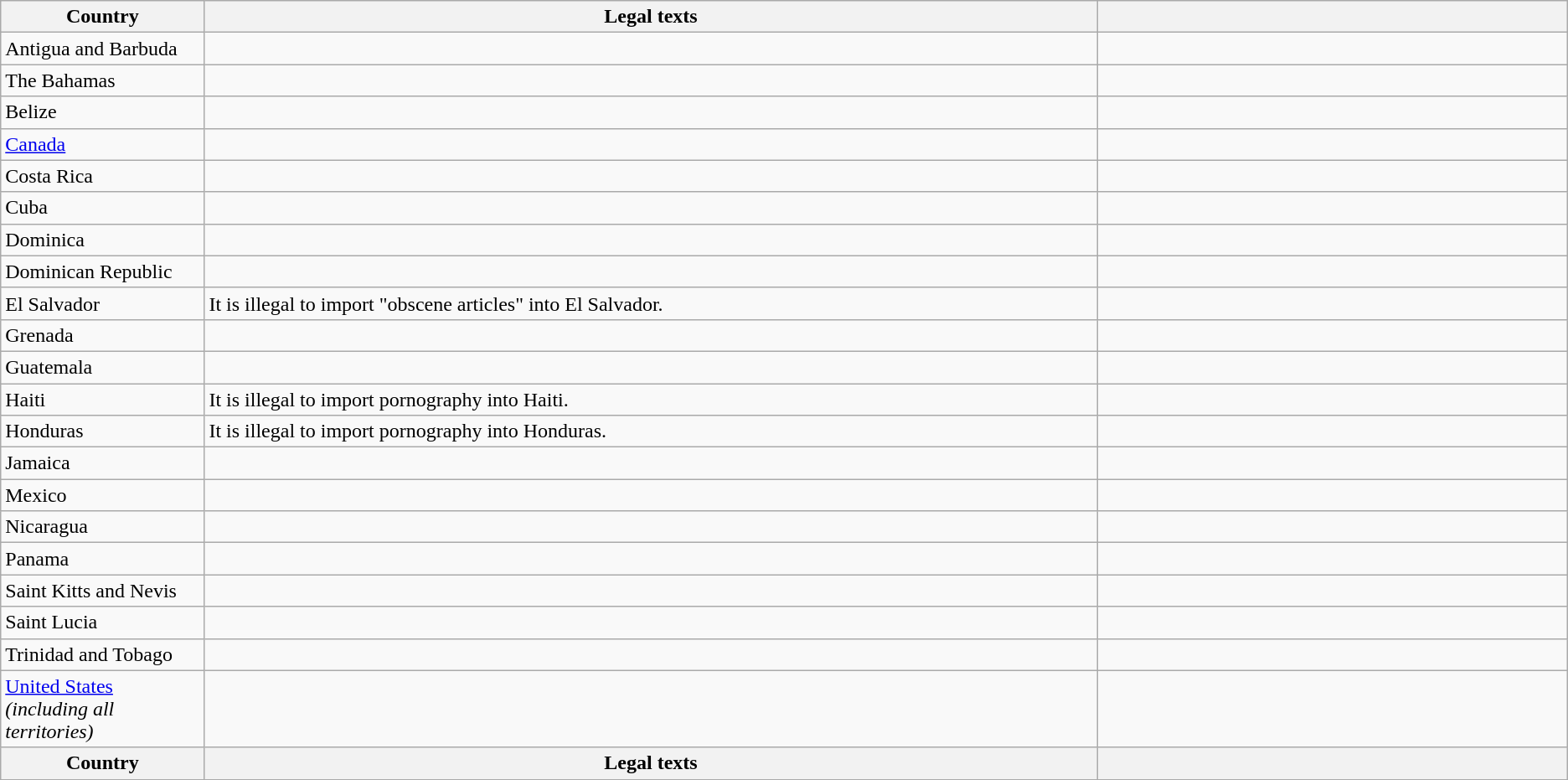<table class="wikitable sortable">
<tr>
<th style="width: 13%">Country</th>
<th style="width: 57%" class="unsortable">Legal texts</th>
<th></th>
</tr>
<tr>
<td> Antigua and Barbuda</td>
<td></td>
<td></td>
</tr>
<tr>
<td> The Bahamas</td>
<td></td>
<td></td>
</tr>
<tr>
<td> Belize</td>
<td></td>
<td></td>
</tr>
<tr>
<td> <a href='#'>Canada</a></td>
<td></td>
<td></td>
</tr>
<tr>
<td> Costa Rica</td>
<td></td>
<td></td>
</tr>
<tr>
<td> Cuba</td>
<td></td>
<td></td>
</tr>
<tr>
<td> Dominica</td>
<td></td>
<td></td>
</tr>
<tr>
<td> Dominican Republic</td>
<td></td>
<td></td>
</tr>
<tr>
<td> El Salvador</td>
<td>It is illegal to import "obscene articles" into El Salvador.</td>
<td></td>
</tr>
<tr>
<td> Grenada</td>
<td></td>
<td></td>
</tr>
<tr>
<td> Guatemala</td>
<td></td>
<td></td>
</tr>
<tr>
<td> Haiti</td>
<td>It is illegal to import pornography into Haiti.</td>
<td></td>
</tr>
<tr>
<td> Honduras</td>
<td>It is illegal to import pornography into Honduras.</td>
<td></td>
</tr>
<tr>
<td> Jamaica</td>
<td></td>
<td></td>
</tr>
<tr>
<td> Mexico</td>
<td></td>
<td></td>
</tr>
<tr>
<td> Nicaragua</td>
<td></td>
<td></td>
</tr>
<tr>
<td> Panama</td>
<td></td>
<td></td>
</tr>
<tr>
<td> Saint Kitts and Nevis</td>
<td></td>
<td></td>
</tr>
<tr>
<td> Saint Lucia</td>
<td></td>
<td></td>
</tr>
<tr>
<td> Trinidad and Tobago</td>
<td></td>
<td></td>
</tr>
<tr>
<td> <a href='#'>United States</a> <em>(including all territories)</em></td>
<td></td>
<td></td>
</tr>
<tr>
<th style="width: 13%">Country</th>
<th style="width: 57%" class="unsortable">Legal texts</th>
<th></th>
</tr>
<tr>
</tr>
</table>
